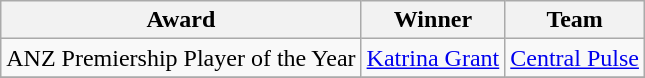<table class="wikitable collapsible">
<tr>
<th>Award</th>
<th>Winner</th>
<th>Team</th>
</tr>
<tr>
<td>ANZ Premiership Player of the Year</td>
<td><a href='#'>Katrina Grant</a></td>
<td><a href='#'>Central Pulse</a></td>
</tr>
<tr>
</tr>
</table>
